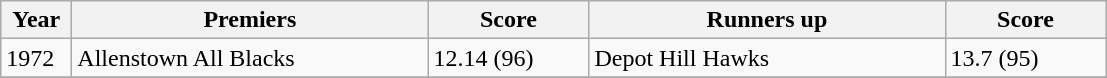<table class="wikitable">
<tr>
<th width = "40">Year</th>
<th width = "230">Premiers</th>
<th width = "100">Score</th>
<th width = "230">Runners up</th>
<th width = "100">Score</th>
</tr>
<tr>
<td>1972</td>
<td>Allenstown All Blacks</td>
<td>12.14 (96)</td>
<td>Depot Hill Hawks</td>
<td>13.7 (95)</td>
</tr>
<tr>
</tr>
</table>
